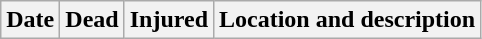<table class="wikitable sortable">
<tr>
<th>Date</th>
<th>Dead</th>
<th>Injured</th>
<th>Location and description</th>
</tr>
</table>
